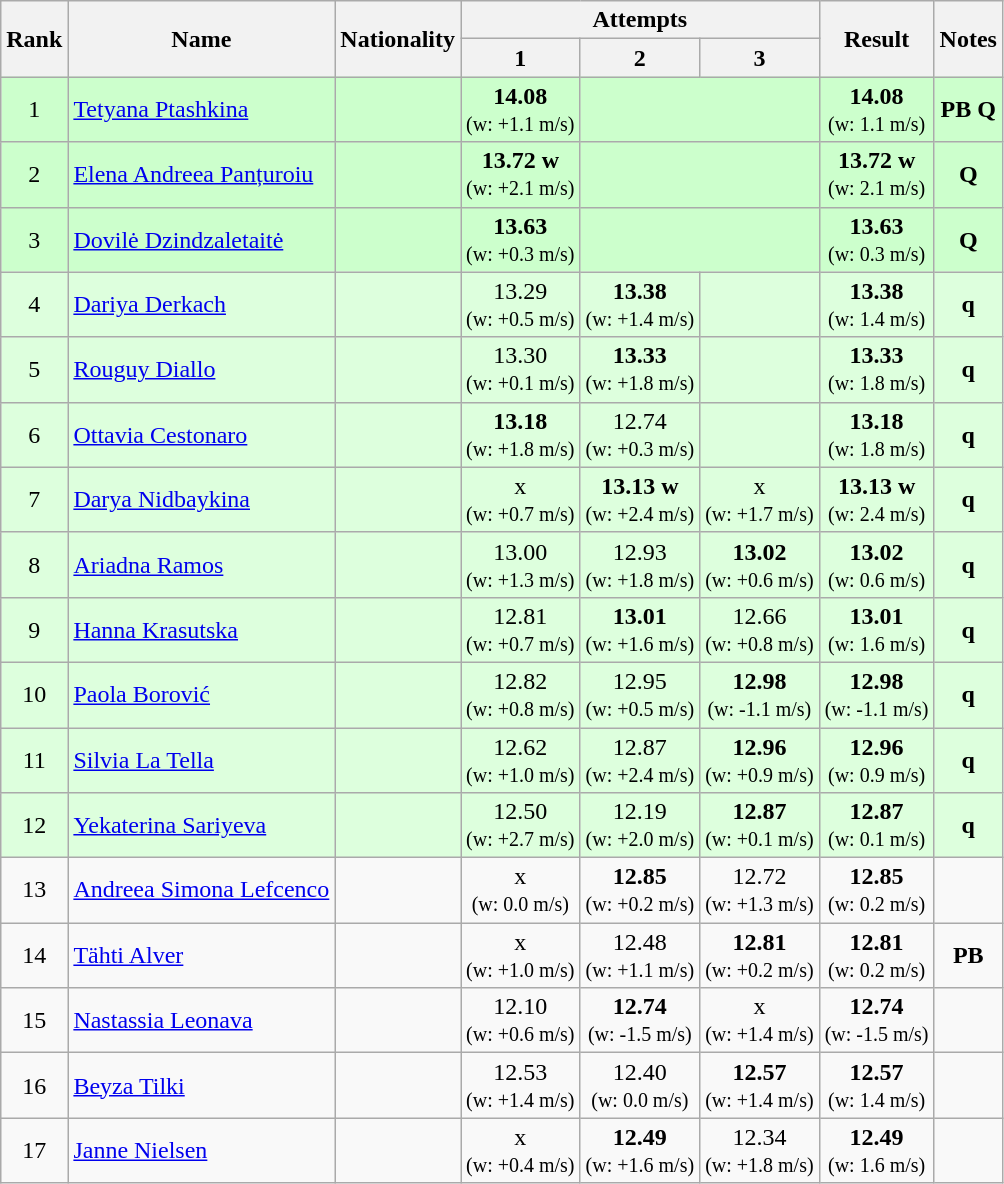<table class="wikitable sortable" style="text-align:center">
<tr>
<th rowspan=2>Rank</th>
<th rowspan=2>Name</th>
<th rowspan=2>Nationality</th>
<th colspan=3>Attempts</th>
<th rowspan=2>Result</th>
<th rowspan=2>Notes</th>
</tr>
<tr>
<th>1</th>
<th>2</th>
<th>3</th>
</tr>
<tr bgcolor=ccffcc>
<td>1</td>
<td align=left><a href='#'>Tetyana Ptashkina</a></td>
<td align=left></td>
<td><strong>14.08</strong><br><small>(w: +1.1 m/s)</small></td>
<td colspan=2></td>
<td><strong>14.08</strong><br><small>(w: 1.1 m/s)</small></td>
<td><strong>PB Q</strong></td>
</tr>
<tr bgcolor=ccffcc>
<td>2</td>
<td align=left><a href='#'>Elena Andreea Panțuroiu</a></td>
<td align=left></td>
<td><strong>13.72  w</strong><br><small>(w: +2.1 m/s)</small></td>
<td colspan=2></td>
<td><strong>13.72 w</strong><br><small>(w: 2.1 m/s)</small></td>
<td><strong>Q</strong></td>
</tr>
<tr bgcolor=ccffcc>
<td>3</td>
<td align=left><a href='#'>Dovilė Dzindzaletaitė</a></td>
<td align=left></td>
<td><strong>13.63</strong><br><small>(w: +0.3 m/s)</small></td>
<td colspan=2></td>
<td><strong>13.63</strong><br><small>(w: 0.3 m/s)</small></td>
<td><strong>Q</strong></td>
</tr>
<tr bgcolor=ddffdd>
<td>4</td>
<td align=left><a href='#'>Dariya Derkach</a></td>
<td align=left></td>
<td>13.29<br><small>(w: +0.5 m/s)</small></td>
<td><strong>13.38</strong><br><small>(w: +1.4 m/s)</small></td>
<td></td>
<td><strong>13.38</strong><br><small>(w: 1.4 m/s)</small></td>
<td><strong>q</strong></td>
</tr>
<tr bgcolor=ddffdd>
<td>5</td>
<td align=left><a href='#'>Rouguy Diallo</a></td>
<td align=left></td>
<td>13.30<br><small>(w: +0.1 m/s)</small></td>
<td><strong>13.33</strong><br><small>(w: +1.8 m/s)</small></td>
<td></td>
<td><strong>13.33</strong><br><small>(w: 1.8 m/s)</small></td>
<td><strong>q</strong></td>
</tr>
<tr bgcolor=ddffdd>
<td>6</td>
<td align=left><a href='#'>Ottavia Cestonaro</a></td>
<td align=left></td>
<td><strong>13.18</strong><br><small>(w: +1.8 m/s)</small></td>
<td>12.74<br><small>(w: +0.3 m/s)</small></td>
<td></td>
<td><strong>13.18</strong><br><small>(w: 1.8 m/s)</small></td>
<td><strong>q</strong></td>
</tr>
<tr bgcolor=ddffdd>
<td>7</td>
<td align=left><a href='#'>Darya Nidbaykina</a></td>
<td align=left></td>
<td>x<br><small>(w: +0.7 m/s)</small></td>
<td><strong>13.13 w</strong><br><small>(w: +2.4 m/s)</small></td>
<td>x<br><small>(w: +1.7 m/s)</small></td>
<td><strong>13.13 w</strong><br><small>(w: 2.4 m/s)</small></td>
<td><strong>q</strong></td>
</tr>
<tr bgcolor=ddffdd>
<td>8</td>
<td align=left><a href='#'>Ariadna Ramos</a></td>
<td align=left></td>
<td>13.00<br><small>(w: +1.3 m/s)</small></td>
<td>12.93<br><small>(w: +1.8 m/s)</small></td>
<td><strong>13.02</strong><br><small>(w: +0.6 m/s)</small></td>
<td><strong>13.02</strong><br><small>(w: 0.6 m/s)</small></td>
<td><strong>q</strong></td>
</tr>
<tr bgcolor=ddffdd>
<td>9</td>
<td align=left><a href='#'>Hanna Krasutska</a></td>
<td align=left></td>
<td>12.81<br><small>(w: +0.7 m/s)</small></td>
<td><strong>13.01</strong><br><small>(w: +1.6 m/s)</small></td>
<td>12.66<br><small>(w: +0.8 m/s)</small></td>
<td><strong>13.01</strong><br><small>(w: 1.6 m/s)</small></td>
<td><strong>q</strong></td>
</tr>
<tr bgcolor=ddffdd>
<td>10</td>
<td align=left><a href='#'>Paola Borović</a></td>
<td align=left></td>
<td>12.82<br><small>(w: +0.8 m/s)</small></td>
<td>12.95<br><small>(w: +0.5 m/s)</small></td>
<td><strong>12.98</strong><br><small>(w: -1.1 m/s)</small></td>
<td><strong>12.98</strong><br><small>(w: -1.1 m/s)</small></td>
<td><strong>q</strong></td>
</tr>
<tr bgcolor=ddffdd>
<td>11</td>
<td align=left><a href='#'>Silvia La Tella</a></td>
<td align=left></td>
<td>12.62<br><small>(w: +1.0 m/s)</small></td>
<td>12.87<br><small>(w: +2.4 m/s)</small></td>
<td><strong>12.96</strong><br><small>(w: +0.9 m/s)</small></td>
<td><strong>12.96</strong><br><small>(w: 0.9 m/s)</small></td>
<td><strong>q</strong></td>
</tr>
<tr bgcolor=ddffdd>
<td>12</td>
<td align=left><a href='#'>Yekaterina Sariyeva</a></td>
<td align=left></td>
<td>12.50<br><small>(w: +2.7 m/s)</small></td>
<td>12.19<br><small>(w: +2.0 m/s)</small></td>
<td><strong>12.87</strong><br><small>(w: +0.1 m/s)</small></td>
<td><strong>12.87</strong><br><small>(w: 0.1 m/s)</small></td>
<td><strong>q</strong></td>
</tr>
<tr>
<td>13</td>
<td align=left><a href='#'>Andreea Simona Lefcenco</a></td>
<td align=left></td>
<td>x<br><small>(w: 0.0 m/s)</small></td>
<td><strong>12.85</strong><br><small>(w: +0.2 m/s)</small></td>
<td>12.72<br><small>(w: +1.3 m/s)</small></td>
<td><strong>12.85</strong><br><small>(w: 0.2 m/s)</small></td>
<td></td>
</tr>
<tr>
<td>14</td>
<td align=left><a href='#'>Tähti Alver</a></td>
<td align=left></td>
<td>x<br><small>(w: +1.0 m/s)</small></td>
<td>12.48<br><small>(w: +1.1 m/s)</small></td>
<td><strong>12.81</strong><br><small>(w: +0.2 m/s)</small></td>
<td><strong>12.81</strong><br><small>(w: 0.2 m/s)</small></td>
<td><strong>PB</strong></td>
</tr>
<tr>
<td>15</td>
<td align=left><a href='#'>Nastassia Leonava</a></td>
<td align=left></td>
<td>12.10<br><small>(w: +0.6 m/s)</small></td>
<td><strong>12.74</strong><br><small>(w: -1.5 m/s)</small></td>
<td>x<br><small>(w: +1.4 m/s)</small></td>
<td><strong>12.74</strong><br><small>(w: -1.5 m/s)</small></td>
<td></td>
</tr>
<tr>
<td>16</td>
<td align=left><a href='#'>Beyza Tilki</a></td>
<td align=left></td>
<td>12.53<br><small>(w: +1.4 m/s)</small></td>
<td>12.40<br><small>(w: 0.0 m/s)</small></td>
<td><strong>12.57</strong><br><small>(w: +1.4 m/s)</small></td>
<td><strong>12.57</strong><br><small>(w: 1.4 m/s)</small></td>
<td></td>
</tr>
<tr>
<td>17</td>
<td align=left><a href='#'>Janne Nielsen</a></td>
<td align=left></td>
<td>x<br><small>(w: +0.4 m/s)</small></td>
<td><strong>12.49</strong><br><small>(w: +1.6 m/s)</small></td>
<td>12.34<br><small>(w: +1.8 m/s)</small></td>
<td><strong>12.49</strong><br><small>(w: 1.6 m/s)</small></td>
<td></td>
</tr>
</table>
